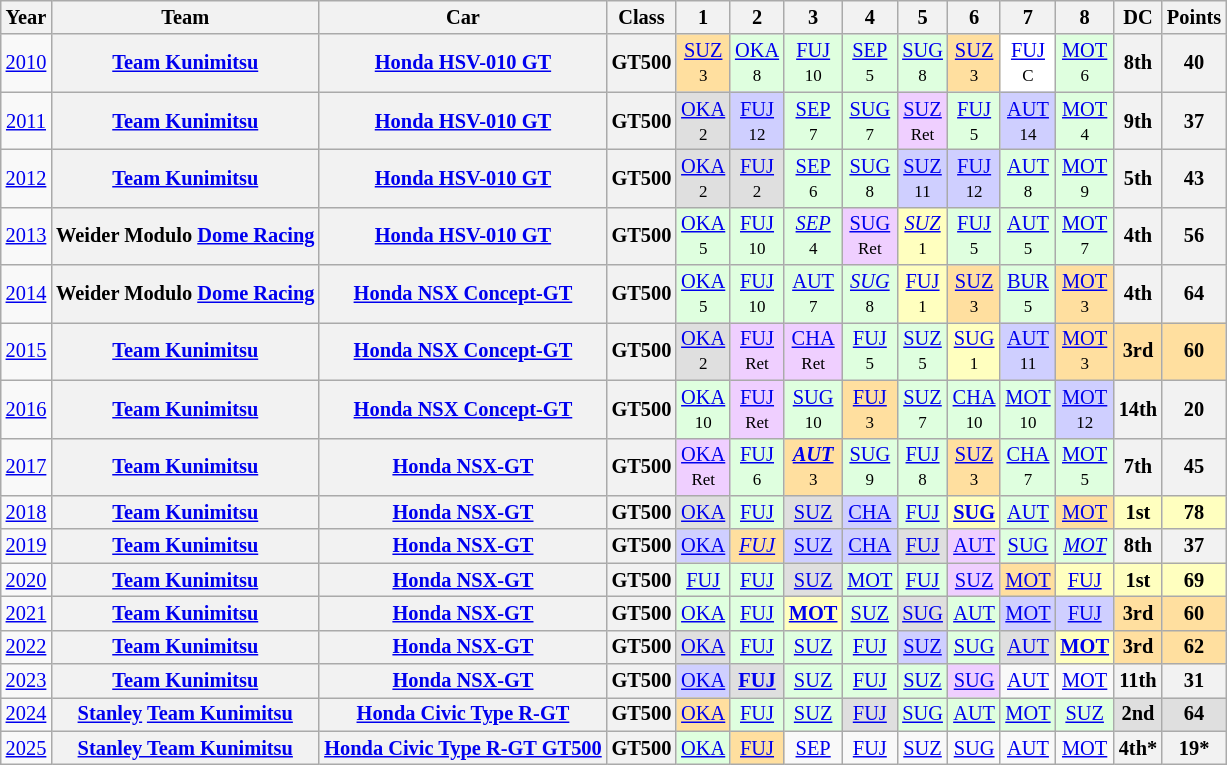<table class="wikitable" style="text-align:center; font-size:85%">
<tr>
<th>Year</th>
<th>Team</th>
<th>Car</th>
<th>Class</th>
<th>1</th>
<th>2</th>
<th>3</th>
<th>4</th>
<th>5</th>
<th>6</th>
<th>7</th>
<th>8</th>
<th>DC</th>
<th>Points</th>
</tr>
<tr>
<td><a href='#'>2010</a></td>
<th nowrap><a href='#'>Team Kunimitsu</a></th>
<th nowrap><a href='#'>Honda HSV-010 GT</a></th>
<th>GT500</th>
<td style="background:#FFDF9F;"><a href='#'>SUZ</a><br><small>3</small></td>
<td style="background:#DFFFDF;"><a href='#'>OKA</a><br><small>8</small></td>
<td style="background:#DFFFDF;"><a href='#'>FUJ</a><br><small>10</small></td>
<td style="background:#DFFFDF;"><a href='#'>SEP</a><br><small>5</small></td>
<td style="background:#DFFFDF;"><a href='#'>SUG</a><br><small>8</small></td>
<td style="background:#FFDF9F;"><a href='#'>SUZ</a><br><small>3</small></td>
<td style="background:#FFFFFF;"><a href='#'>FUJ</a><br><small>C</small></td>
<td style="background:#DFFFDF;"><a href='#'>MOT</a><br><small>6</small></td>
<th>8th</th>
<th>40</th>
</tr>
<tr>
<td><a href='#'>2011</a></td>
<th nowrap><a href='#'>Team Kunimitsu</a></th>
<th nowrap><a href='#'>Honda HSV-010 GT</a></th>
<th>GT500</th>
<td style="background:#DFDFDF;"><a href='#'>OKA</a><br><small>2</small></td>
<td style="background:#CFCFFF;"><a href='#'>FUJ</a><br><small>12</small></td>
<td style="background:#DFFFDF;"><a href='#'>SEP</a><br><small>7</small></td>
<td style="background:#DFFFDF;"><a href='#'>SUG</a><br><small>7</small></td>
<td style="background:#EFCFFF;"><a href='#'>SUZ</a><br><small>Ret</small></td>
<td style="background:#DFFFDF;"><a href='#'>FUJ</a><br><small>5</small></td>
<td style="background:#CFCFFF;"><a href='#'>AUT</a><br><small>14</small></td>
<td style="background:#DFFFDF;"><a href='#'>MOT</a><br><small>4</small></td>
<th>9th</th>
<th>37</th>
</tr>
<tr>
<td><a href='#'>2012</a></td>
<th><a href='#'>Team Kunimitsu</a></th>
<th><a href='#'>Honda HSV-010 GT</a></th>
<th>GT500</th>
<td style="background:#DFDFDF;"><a href='#'>OKA</a><br><small>2</small></td>
<td style="background:#DFDFDF;"><a href='#'>FUJ</a><br><small>2</small></td>
<td style="background:#DFFFDF;"><a href='#'>SEP</a><br><small>6</small></td>
<td style="background:#DFFFDF;"><a href='#'>SUG</a><br><small>8</small></td>
<td style="background:#CFCFFF;"><a href='#'>SUZ</a><br><small>11</small></td>
<td style="background:#CFCFFF;"><a href='#'>FUJ</a><br><small>12</small></td>
<td style="background:#DFFFDF;"><a href='#'>AUT</a><br><small>8</small></td>
<td style="background:#DFFFDF;"><a href='#'>MOT</a><br><small>9</small></td>
<th>5th</th>
<th>43</th>
</tr>
<tr>
<td><a href='#'>2013</a></td>
<th>Weider Modulo <a href='#'>Dome Racing</a></th>
<th><a href='#'>Honda HSV-010 GT</a></th>
<th>GT500</th>
<td style="background:#DFFFDF;"><a href='#'>OKA</a><br><small>5</small></td>
<td style="background:#DFFFDF;"><a href='#'>FUJ</a><br><small>10</small></td>
<td style="background:#DFFFDF;"><em><a href='#'>SEP</a></em><br><small>4</small></td>
<td style="background:#EFCFFF;"><a href='#'>SUG</a><br><small>Ret</small></td>
<td style="background:#FFFFBF;"><em><a href='#'>SUZ</a></em><br><small>1</small></td>
<td style="background:#DFFFDF;"><a href='#'>FUJ</a><br><small>5</small></td>
<td style="background:#DFFFDF;"><a href='#'>AUT</a><br><small>5</small></td>
<td style="background:#DFFFDF;"><a href='#'>MOT</a><br><small>7</small></td>
<th>4th</th>
<th>56</th>
</tr>
<tr>
<td><a href='#'>2014</a></td>
<th>Weider Modulo <a href='#'>Dome Racing</a></th>
<th><a href='#'>Honda NSX Concept-GT</a></th>
<th>GT500</th>
<td style="background:#DFFFDF;"><a href='#'>OKA</a><br><small>5</small></td>
<td style="background:#DFFFDF;"><a href='#'>FUJ</a><br><small>10</small></td>
<td style="background:#DFFFDF;"><a href='#'>AUT</a><br><small>7</small></td>
<td style="background:#DFFFDF;"><em><a href='#'>SUG</a></em><br><small>8</small></td>
<td style="background:#FFFFBF;"><a href='#'>FUJ</a><br><small>1</small></td>
<td style="background:#FFDF9F;"><a href='#'>SUZ</a><br><small>3</small></td>
<td style="background:#DFFFDF;"><a href='#'>BUR</a><br><small>5</small></td>
<td style="background:#FFDF9F;"><a href='#'>MOT</a><br><small>3</small></td>
<th>4th</th>
<th>64</th>
</tr>
<tr>
<td><a href='#'>2015</a></td>
<th><a href='#'>Team Kunimitsu</a></th>
<th><a href='#'>Honda NSX Concept-GT</a></th>
<th>GT500</th>
<td style="background:#DFDFDF;"><a href='#'>OKA</a><br><small>2</small></td>
<td style="background:#EFCFFF;"><a href='#'>FUJ</a><br><small>Ret</small></td>
<td style="background:#EFCFFF;"><a href='#'>CHA</a><br><small>Ret</small></td>
<td style="background:#DFFFDF;"><a href='#'>FUJ</a><br><small>5</small></td>
<td style="background:#DFFFDF;"><a href='#'>SUZ</a><br><small>5</small></td>
<td style="background:#FFFFBF;"><a href='#'>SUG</a><br><small>1</small></td>
<td style="background:#CFCFFF;"><a href='#'>AUT</a><br><small>11</small></td>
<td style="background:#FFDF9F;"><a href='#'>MOT</a><br><small>3</small></td>
<th style="background:#FFDF9F;">3rd</th>
<th style="background:#FFDF9F;">60</th>
</tr>
<tr>
<td><a href='#'>2016</a></td>
<th><a href='#'>Team Kunimitsu</a></th>
<th><a href='#'>Honda NSX Concept-GT</a></th>
<th>GT500</th>
<td style="background:#DFFFDF;"><a href='#'>OKA</a><br><small>10</small></td>
<td style="background:#EFCFFF;"><a href='#'>FUJ</a><br><small>Ret</small></td>
<td style="background:#DFFFDF;"><a href='#'>SUG</a><br><small>10</small></td>
<td style="background:#FFDF9F;"><a href='#'>FUJ</a><br><small>3</small></td>
<td style="background:#DFFFDF;"><a href='#'>SUZ</a><br><small>7</small></td>
<td style="background:#DFFFDF;"><a href='#'>CHA</a><br><small>10</small></td>
<td style="background:#DFFFDF;"><a href='#'>MOT</a><br><small>10</small></td>
<td style="background:#CFCFFF;"><a href='#'>MOT</a><br><small>12</small></td>
<th>14th</th>
<th>20</th>
</tr>
<tr>
<td><a href='#'>2017</a></td>
<th><a href='#'>Team Kunimitsu</a></th>
<th><a href='#'>Honda NSX-GT</a></th>
<th>GT500</th>
<td style="background:#EFCFFF;"><a href='#'>OKA</a><br><small>Ret</small></td>
<td style="background:#DFFFDF;"><a href='#'>FUJ</a><br><small>6</small></td>
<td style="background:#FFDF9F;"><strong><em><a href='#'>AUT</a></em></strong><br><small>3</small></td>
<td style="background:#DFFFDF;"><a href='#'>SUG</a><br><small>9</small></td>
<td style="background:#DFFFDF;"><a href='#'>FUJ</a><br><small>8</small></td>
<td style="background:#FFDF9F;"><a href='#'>SUZ</a><br><small>3</small></td>
<td style="background:#DFFFDF;"><a href='#'>CHA</a><br><small>7</small></td>
<td style="background:#DFFFDF;"><a href='#'>MOT</a><br><small>5</small></td>
<th>7th</th>
<th>45</th>
</tr>
<tr>
<td><a href='#'>2018</a></td>
<th><a href='#'>Team Kunimitsu</a></th>
<th><a href='#'>Honda NSX-GT</a></th>
<th>GT500</th>
<td style="background:#DFDFDF;"><a href='#'>OKA</a><br></td>
<td style="background:#DFFFDF;"><a href='#'>FUJ</a><br></td>
<td style="background:#DFDFDF;"><a href='#'>SUZ</a><br></td>
<td style="background:#CFCFFF;"><a href='#'>CHA</a><br></td>
<td style="background:#DFFFDF;"><a href='#'>FUJ</a><br></td>
<td style="background:#FFFFBF;"><strong><a href='#'>SUG</a></strong><br></td>
<td style="background:#DFFFDF;"><a href='#'>AUT</a><br></td>
<td style="background:#FFDF9F;"><a href='#'>MOT</a><br></td>
<th style="background:#FFFFBF;">1st</th>
<th style="background:#FFFFBF;">78</th>
</tr>
<tr>
<td><a href='#'>2019</a></td>
<th><a href='#'>Team Kunimitsu</a></th>
<th><a href='#'>Honda NSX-GT</a></th>
<th>GT500</th>
<td style="background:#CFCFFF;"><a href='#'>OKA</a><br></td>
<td style="background:#FFDF9F;"><em><a href='#'>FUJ</a></em><br></td>
<td style="background:#CFCFFF;"><a href='#'>SUZ</a><br></td>
<td style="background:#CFCFFF;"><a href='#'>CHA</a><br></td>
<td style="background:#DFDFDF;"><a href='#'>FUJ</a><br></td>
<td style="background:#EFCFFF;"><a href='#'>AUT</a><br></td>
<td style="background:#DFFFDF;"><a href='#'>SUG</a><br></td>
<td style="background:#DFFFDF;"><em><a href='#'>MOT</a></em><br></td>
<th>8th</th>
<th>37</th>
</tr>
<tr>
<td><a href='#'>2020</a></td>
<th><a href='#'>Team Kunimitsu</a></th>
<th><a href='#'>Honda NSX-GT</a></th>
<th>GT500</th>
<td style="background:#DFFFDF;"><a href='#'>FUJ</a><br></td>
<td style="background:#DFFFDF;"><a href='#'>FUJ</a><br></td>
<td style="background:#DFDFDF;"><a href='#'>SUZ</a><br></td>
<td style="background:#DFFFDF;"><a href='#'>MOT</a><br></td>
<td style="background:#DFFFDF;"><a href='#'>FUJ</a><br></td>
<td style="background:#EFCFFF;"><a href='#'>SUZ</a><br></td>
<td style="background:#FFDF9F;"><a href='#'>MOT</a><br></td>
<td style="background:#FFFFBF;"><a href='#'>FUJ</a><br></td>
<th style="background:#FFFFBF;">1st</th>
<th style="background:#FFFFBF;">69</th>
</tr>
<tr>
<td><a href='#'>2021</a></td>
<th><a href='#'>Team Kunimitsu</a></th>
<th><a href='#'>Honda NSX-GT</a></th>
<th>GT500</th>
<td style="background:#DFFFDF;"><a href='#'>OKA</a><br></td>
<td style="background:#DFFFDF;"><a href='#'>FUJ</a><br></td>
<td style="background:#FFFFBF;"><strong><a href='#'>MOT</a></strong><br></td>
<td style="background:#DFFFDF;"><a href='#'>SUZ</a><br></td>
<td style="background:#DFDFDF;"><a href='#'>SUG</a><br></td>
<td style="background:#DFFFDF;"><a href='#'>AUT</a><br></td>
<td style="background:#CFCFFF;"><a href='#'>MOT</a><br></td>
<td style="background:#CFCFFF;"><a href='#'>FUJ</a><br></td>
<th style="background:#FFDF9F;">3rd</th>
<th style="background:#FFDF9F;">60</th>
</tr>
<tr>
<td><a href='#'>2022</a></td>
<th nowrap><a href='#'>Team Kunimitsu</a></th>
<th nowrap><a href='#'>Honda NSX-GT</a></th>
<th>GT500</th>
<td style="background:#DFDFDF;"><a href='#'>OKA</a><br></td>
<td style="background:#DFFFDF;"><a href='#'>FUJ</a><br></td>
<td style="background:#DFFFDF;"><a href='#'>SUZ</a><br></td>
<td style="background:#DFFFDF;"><a href='#'>FUJ</a><br></td>
<td style="background:#CFCFFF;"><a href='#'>SUZ</a><br></td>
<td style="background:#DFFFDF;"><a href='#'>SUG</a><br></td>
<td style="background:#DFDFDF;"><a href='#'>AUT</a><br></td>
<td style="background:#FFFFBF;"><strong><a href='#'>MOT</a></strong><br></td>
<th style="background:#FFDF9F;">3rd</th>
<th style="background:#FFDF9F;">62</th>
</tr>
<tr>
<td><a href='#'>2023</a></td>
<th><a href='#'>Team Kunimitsu</a></th>
<th><a href='#'>Honda NSX-GT</a></th>
<th>GT500</th>
<td style="background:#CFCFFF;"><a href='#'>OKA</a><br></td>
<td style="background:#DFDFDF;"><strong><a href='#'>FUJ</a></strong><br></td>
<td style="background:#DFFFDF;"><a href='#'>SUZ</a><br></td>
<td style="background:#DFFFDF;"><a href='#'>FUJ</a><br></td>
<td style="background:#DFFFDF;"><a href='#'>SUZ</a><br></td>
<td style="background:#EFCFFF;"><a href='#'>SUG</a><br></td>
<td><a href='#'>AUT</a></td>
<td><a href='#'>MOT</a></td>
<th>11th</th>
<th>31</th>
</tr>
<tr>
<td><a href='#'>2024</a></td>
<th><a href='#'>Stanley</a> <a href='#'>Team Kunimitsu</a></th>
<th><a href='#'>Honda Civic Type R-GT</a></th>
<th>GT500</th>
<td style="background:#FFDF9F;"><a href='#'>OKA</a><br></td>
<td style="background:#DFFFDF;"><a href='#'>FUJ</a><br></td>
<td style="background:#DFFFDF;"><a href='#'>SUZ</a><br></td>
<td style="background:#DFDFDF;"><a href='#'>FUJ</a><br></td>
<td style="background:#DFFFDF;"><a href='#'>SUG</a><br></td>
<td style="background:#DFFFDF;"><a href='#'>AUT</a><br></td>
<td style="background:#DFFFDF;"><a href='#'>MOT</a><br></td>
<td style="background:#DFFFDF;"><a href='#'>SUZ</a><br></td>
<th style="background:#DFDFDF;">2nd</th>
<th style="background:#DFDFDF;">64</th>
</tr>
<tr>
<td><a href='#'>2025</a></td>
<th><a href='#'>Stanley Team Kunimitsu</a></th>
<th><a href='#'>Honda Civic Type R-GT GT500</a></th>
<th>GT500</th>
<td style="background:#DFFFDF;"><a href='#'>OKA</a><br></td>
<td style="background:#FFDF9F;"><a href='#'>FUJ</a><br></td>
<td style="background:#;"><a href='#'>SEP</a><br></td>
<td style="background:#;"><a href='#'>FUJ</a><br></td>
<td style="background:#;"><a href='#'>SUZ</a><br></td>
<td style="background:#;"><a href='#'>SUG</a><br></td>
<td style="background:#;"><a href='#'>AUT</a><br></td>
<td style="background:#;"><a href='#'>MOT</a><br></td>
<th>4th*</th>
<th>19*</th>
</tr>
</table>
